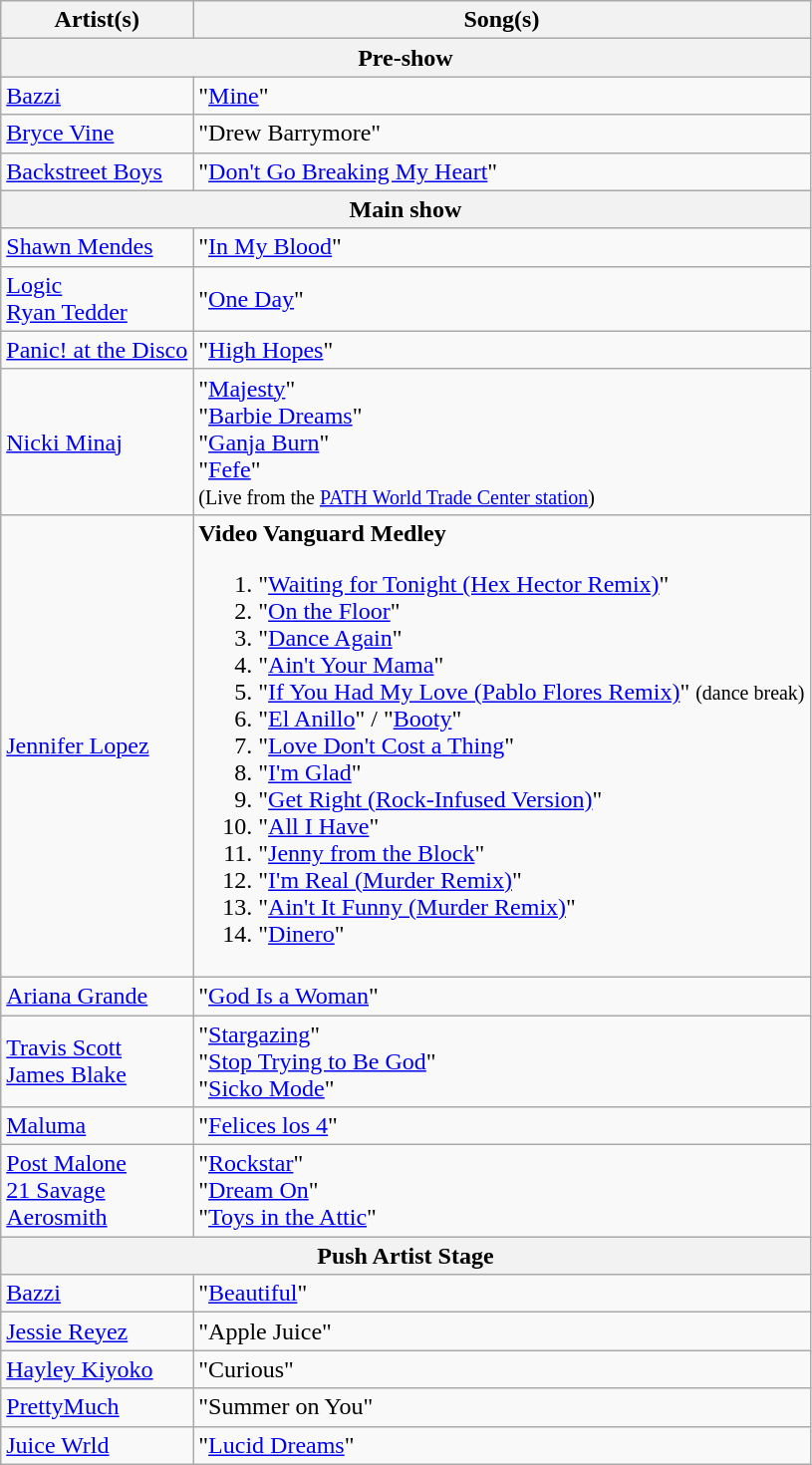<table class="wikitable plainrowheaders"https://en.wikipedia.org/w/index.php?title=2018_MTV_Video_Music_Awards&action=watch>
<tr>
<th scope="col">Artist(s)</th>
<th scope="col">Song(s)</th>
</tr>
<tr>
<th colspan="2">Pre-show</th>
</tr>
<tr>
<td><a href='#'>Bazzi</a></td>
<td>"<a href='#'>Mine</a>"</td>
</tr>
<tr>
<td><a href='#'>Bryce Vine</a></td>
<td>"Drew Barrymore"</td>
</tr>
<tr>
<td><a href='#'>Backstreet Boys</a></td>
<td>"<a href='#'>Don't Go Breaking My Heart</a>"</td>
</tr>
<tr>
<th colspan="2">Main show</th>
</tr>
<tr>
<td><a href='#'>Shawn Mendes</a></td>
<td>"<a href='#'>In My Blood</a>"</td>
</tr>
<tr>
<td><a href='#'>Logic</a><br><a href='#'>Ryan Tedder</a></td>
<td>"<a href='#'>One Day</a>"</td>
</tr>
<tr>
<td><a href='#'>Panic! at the Disco</a></td>
<td>"<a href='#'>High Hopes</a>"</td>
</tr>
<tr>
<td><a href='#'>Nicki Minaj</a></td>
<td>"<a href='#'>Majesty</a>"<br>"<a href='#'>Barbie Dreams</a>"<br>"<a href='#'>Ganja Burn</a>"<br>"<a href='#'>Fefe</a>"<br><small>(Live from the <a href='#'>PATH World Trade Center station</a>)</small></td>
</tr>
<tr>
<td><a href='#'>Jennifer Lopez</a></td>
<td><strong>Video Vanguard Medley</strong><br><ol><li>"<a href='#'>Waiting for Tonight (Hex Hector Remix)</a>"</li><li>"<a href='#'>On the Floor</a>"</li><li>"<a href='#'>Dance Again</a>"</li><li>"<a href='#'>Ain't Your Mama</a>"</li><li>"<a href='#'>If You Had My Love (Pablo Flores Remix)</a>" <small>(dance break)</small></li><li>"<a href='#'>El Anillo</a>" / "<a href='#'>Booty</a>"</li><li>"<a href='#'>Love Don't Cost a Thing</a>" </li><li>"<a href='#'>I'm Glad</a>"</li><li>"<a href='#'>Get Right (Rock-Infused Version)</a>"</li><li>"<a href='#'>All I Have</a>"</li><li>"<a href='#'>Jenny from the Block</a>" </li><li>"<a href='#'>I'm Real (Murder Remix)</a>" </li><li>"<a href='#'>Ain't It Funny (Murder Remix)</a>" </li><li>"<a href='#'>Dinero</a>"  </li></ol></td>
</tr>
<tr>
<td><a href='#'>Ariana Grande</a></td>
<td>"<a href='#'>God Is a Woman</a>"</td>
</tr>
<tr>
<td><a href='#'>Travis Scott</a><br><a href='#'>James Blake</a></td>
<td>"<a href='#'>Stargazing</a>"<br>"<a href='#'>Stop Trying to Be God</a>"<br>"<a href='#'>Sicko Mode</a>"</td>
</tr>
<tr>
<td><a href='#'>Maluma</a></td>
<td>"<a href='#'>Felices los 4</a>"</td>
</tr>
<tr>
<td><a href='#'>Post Malone</a><br><a href='#'>21 Savage</a><br><a href='#'>Aerosmith</a></td>
<td>"<a href='#'>Rockstar</a>" <br>"<a href='#'>Dream On</a>" <br>"<a href='#'>Toys in the Attic</a>" </td>
</tr>
<tr>
<th colspan="2" scope="col">Push Artist Stage</th>
</tr>
<tr>
<td><a href='#'>Bazzi</a></td>
<td>"<a href='#'>Beautiful</a>"</td>
</tr>
<tr>
<td><a href='#'>Jessie Reyez</a></td>
<td>"Apple Juice"</td>
</tr>
<tr>
<td><a href='#'>Hayley Kiyoko</a></td>
<td>"Curious"</td>
</tr>
<tr>
<td><a href='#'>PrettyMuch</a></td>
<td>"Summer on You"</td>
</tr>
<tr>
<td><a href='#'>Juice Wrld</a></td>
<td>"<a href='#'>Lucid Dreams</a>"</td>
</tr>
</table>
